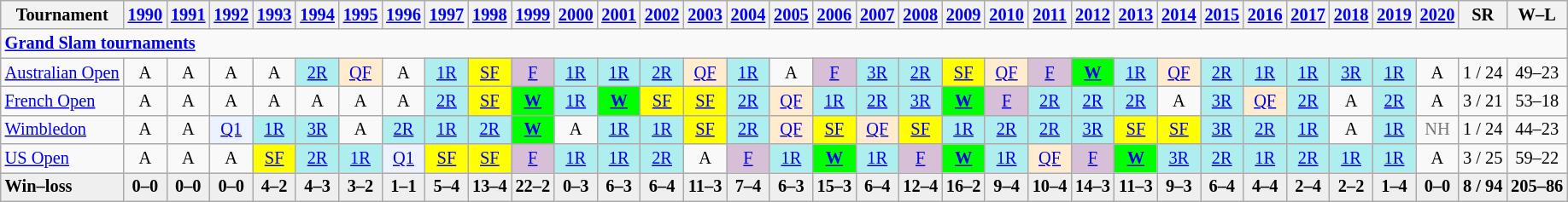<table class="wikitable nowrap" style=text-align:center;font-size:85%>
<tr>
<th>Tournament</th>
<th><a href='#'>1990</a></th>
<th><a href='#'>1991</a></th>
<th><a href='#'>1992</a></th>
<th><a href='#'>1993</a></th>
<th><a href='#'>1994</a></th>
<th><a href='#'>1995</a></th>
<th><a href='#'>1996</a></th>
<th><a href='#'>1997</a></th>
<th><a href='#'>1998</a></th>
<th><a href='#'>1999</a></th>
<th><a href='#'>2000</a></th>
<th><a href='#'>2001</a></th>
<th><a href='#'>2002</a></th>
<th><a href='#'>2003</a></th>
<th><a href='#'>2004</a></th>
<th><a href='#'>2005</a></th>
<th><a href='#'>2006</a></th>
<th><a href='#'>2007</a></th>
<th><a href='#'>2008</a></th>
<th><a href='#'>2009</a></th>
<th><a href='#'>2010</a></th>
<th><a href='#'>2011</a></th>
<th><a href='#'>2012</a></th>
<th><a href='#'>2013</a></th>
<th><a href='#'>2014</a></th>
<th><a href='#'>2015</a></th>
<th><a href='#'>2016</a></th>
<th><a href='#'>2017</a></th>
<th><a href='#'>2018</a></th>
<th><a href='#'>2019</a></th>
<th><a href='#'>2020</a></th>
<th>SR</th>
<th>W–L</th>
</tr>
<tr>
<td colspan=34 style=text-align:left><strong><a href='#'>Grand Slam tournaments</a></strong></td>
</tr>
<tr>
<td align=left><a href='#'>Australian Open</a></td>
<td>A</td>
<td>A</td>
<td>A</td>
<td>A</td>
<td bgcolor=#afeeee><a href='#'>2R</a></td>
<td bgcolor=#ffebcd><a href='#'>QF</a></td>
<td>A</td>
<td bgcolor=#afeeee><a href='#'>1R</a></td>
<td style=background:yellow><a href='#'>SF</a></td>
<td style=background:thistle><a href='#'>F</a></td>
<td bgcolor=#afeeee><a href='#'>1R</a></td>
<td bgcolor=#afeeee><a href='#'>1R</a></td>
<td bgcolor=#afeeee><a href='#'>2R</a></td>
<td bgcolor=#ffebcd><a href='#'>QF</a></td>
<td bgcolor=#afeeee><a href='#'>1R</a></td>
<td>A</td>
<td style=background:thistle><a href='#'>F</a></td>
<td bgcolor=#afeeee><a href='#'>3R</a></td>
<td bgcolor=#afeeee><a href='#'>2R</a></td>
<td style=background:yellow><a href='#'>SF</a></td>
<td bgcolor=#ffebcd><a href='#'>QF</a></td>
<td style=background:thistle><a href='#'>F</a></td>
<td bgcolor=lime><a href='#'><strong>W</strong></a></td>
<td bgcolor=#afeeee><a href='#'>1R</a></td>
<td bgcolor=#ffebcd><a href='#'>QF</a></td>
<td bgcolor=#afeeee><a href='#'>2R</a></td>
<td bgcolor=#afeeee><a href='#'>1R</a></td>
<td bgcolor=#afeeee><a href='#'>1R</a></td>
<td bgcolor=#afeeee><a href='#'>3R</a></td>
<td bgcolor=#afeeee><a href='#'>1R</a></td>
<td>A</td>
<td>1 / 24</td>
<td>49–23</td>
</tr>
<tr>
<td align=left><a href='#'>French Open</a></td>
<td>A</td>
<td>A</td>
<td>A</td>
<td>A</td>
<td>A</td>
<td>A</td>
<td>A</td>
<td bgcolor=#afeeee><a href='#'>2R</a></td>
<td style=background:yellow><a href='#'>SF</a></td>
<td bgcolor=lime><a href='#'><strong>W</strong></a></td>
<td bgcolor=#afeeee><a href='#'>1R</a></td>
<td bgcolor=lime><a href='#'><strong>W</strong></a></td>
<td style=background:yellow><a href='#'>SF</a></td>
<td style=background:yellow><a href='#'>SF</a></td>
<td bgcolor=#afeeee><a href='#'>2R</a></td>
<td bgcolor=#ffebcd><a href='#'>QF</a></td>
<td bgcolor=#afeeee><a href='#'>1R</a></td>
<td bgcolor=#afeeee><a href='#'>2R</a></td>
<td bgcolor=#afeeee><a href='#'>3R</a></td>
<td bgcolor=lime><a href='#'><strong>W</strong></a></td>
<td style=background:thistle><a href='#'>F</a></td>
<td bgcolor=#afeeee><a href='#'>2R</a></td>
<td bgcolor=#afeeee><a href='#'>2R</a></td>
<td bgcolor=#afeeee><a href='#'>2R</a></td>
<td>A</td>
<td bgcolor=#afeeee><a href='#'>3R</a></td>
<td bgcolor=#ffebcd><a href='#'>QF</a></td>
<td bgcolor=#afeeee><a href='#'>2R</a></td>
<td>A</td>
<td bgcolor=#afeeee><a href='#'>2R</a></td>
<td>A</td>
<td>3 / 21</td>
<td>53–18</td>
</tr>
<tr>
<td align=left><a href='#'>Wimbledon</a></td>
<td>A</td>
<td>A</td>
<td bgcolor=ecf2ff><a href='#'>Q1</a></td>
<td bgcolor=#afeeee><a href='#'>1R</a></td>
<td bgcolor=#afeeee><a href='#'>3R</a></td>
<td>A</td>
<td bgcolor=#afeeee><a href='#'>2R</a></td>
<td bgcolor=#afeeee><a href='#'>1R</a></td>
<td bgcolor=#afeeee><a href='#'>2R</a></td>
<td bgcolor=lime><a href='#'><strong>W</strong></a></td>
<td>A</td>
<td bgcolor=#afeeee><a href='#'>1R</a></td>
<td bgcolor=#afeeee><a href='#'>1R</a></td>
<td style=background:yellow><a href='#'>SF</a></td>
<td bgcolor=#afeeee><a href='#'>2R</a></td>
<td bgcolor=#ffebcd><a href='#'>QF</a></td>
<td style=background:yellow><a href='#'>SF</a></td>
<td bgcolor=#ffebcd><a href='#'>QF</a></td>
<td style=background:yellow><a href='#'>SF</a></td>
<td bgcolor=#afeeee><a href='#'>1R</a></td>
<td bgcolor=#afeeee><a href='#'>2R</a></td>
<td bgcolor=#afeeee><a href='#'>2R</a></td>
<td bgcolor=#afeeee><a href='#'>3R</a></td>
<td style=background:yellow><a href='#'>SF</a></td>
<td style=background:yellow><a href='#'>SF</a></td>
<td bgcolor=#afeeee><a href='#'>3R</a></td>
<td bgcolor=#afeeee><a href='#'>2R</a></td>
<td bgcolor=#afeeee><a href='#'>1R</a></td>
<td>A</td>
<td bgcolor=#afeeee><a href='#'>1R</a></td>
<td style=color:#767676>NH</td>
<td>1 / 24</td>
<td>44–23</td>
</tr>
<tr>
<td align=left><a href='#'>US Open</a></td>
<td>A</td>
<td>A</td>
<td>A</td>
<td style=background:yellow><a href='#'>SF</a></td>
<td bgcolor=#afeeee><a href='#'>2R</a></td>
<td bgcolor=#afeeee><a href='#'>1R</a></td>
<td bgcolor=ecf2ff><a href='#'>Q1</a></td>
<td style=background:yellow><a href='#'>SF</a></td>
<td style=background:yellow><a href='#'>SF</a></td>
<td style=background:thistle><a href='#'>F</a></td>
<td bgcolor=#afeeee><a href='#'>1R</a></td>
<td bgcolor=#afeeee><a href='#'>1R</a></td>
<td bgcolor=#afeeee><a href='#'>2R</a></td>
<td>A</td>
<td style=background:thistle><a href='#'>F</a></td>
<td bgcolor=#afeeee><a href='#'>1R</a></td>
<td bgcolor=lime><a href='#'><strong>W</strong></a></td>
<td bgcolor=#afeeee><a href='#'>1R</a></td>
<td style=background:thistle><a href='#'>F</a></td>
<td bgcolor=lime><a href='#'><strong>W</strong></a></td>
<td bgcolor=#afeeee><a href='#'>1R</a></td>
<td bgcolor=#ffebcd><a href='#'>QF</a></td>
<td style=background:thistle><a href='#'>F</a></td>
<td bgcolor=lime><a href='#'><strong>W</strong></a></td>
<td bgcolor=#afeeee><a href='#'>3R</a></td>
<td bgcolor=#afeeee><a href='#'>2R</a></td>
<td bgcolor=#afeeee><a href='#'>1R</a></td>
<td bgcolor=#afeeee><a href='#'>2R</a></td>
<td bgcolor=#afeeee><a href='#'>1R</a></td>
<td bgcolor=#afeeee><a href='#'>1R</a></td>
<td>A</td>
<td>3 / 25</td>
<td>59–22</td>
</tr>
<tr style=font-weight:bold;background:#efefef>
<td style=text-align:left>Win–loss</td>
<td>0–0</td>
<td>0–0</td>
<td>0–0</td>
<td>4–2</td>
<td>4–3</td>
<td>3–2</td>
<td>1–1</td>
<td>5–4</td>
<td>13–4</td>
<td>22–2</td>
<td>0–3</td>
<td>6–3</td>
<td>6–4</td>
<td>11–3</td>
<td>7–4</td>
<td>6–3</td>
<td>15–3</td>
<td>6–4</td>
<td>12–4</td>
<td>16–2</td>
<td>9–4</td>
<td>10–4</td>
<td>14–3</td>
<td>11–3</td>
<td>9–3</td>
<td>6–4</td>
<td>4–4</td>
<td>2–4</td>
<td>2–2</td>
<td>1–4</td>
<td>0–0</td>
<td>8 / 94</td>
<td>205–86</td>
</tr>
</table>
